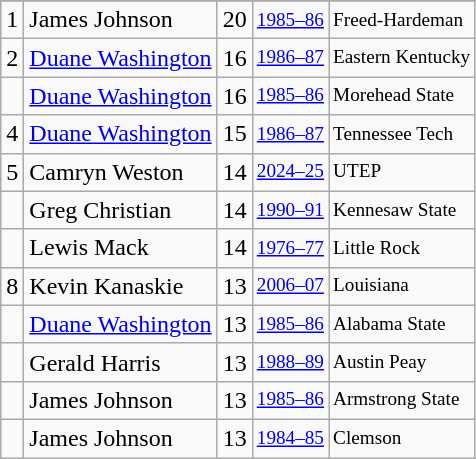<table class="wikitable">
<tr>
</tr>
<tr>
<td>1</td>
<td>James Johnson</td>
<td>20</td>
<td style="font-size:80%;"><a href='#'>1985–86</a></td>
<td style="font-size:80%;">Freed-Hardeman</td>
</tr>
<tr>
<td>2</td>
<td><a href='#'>Duane Washington</a></td>
<td>16</td>
<td style="font-size:80%;"><a href='#'>1986–87</a></td>
<td style="font-size:80%;">Eastern Kentucky</td>
</tr>
<tr>
<td></td>
<td><a href='#'>Duane Washington</a></td>
<td>16</td>
<td style="font-size:80%;"><a href='#'>1985–86</a></td>
<td style="font-size:80%;">Morehead State</td>
</tr>
<tr>
<td>4</td>
<td><a href='#'>Duane Washington</a></td>
<td>15</td>
<td style="font-size:80%;"><a href='#'>1986–87</a></td>
<td style="font-size:80%;">Tennessee Tech</td>
</tr>
<tr>
<td>5</td>
<td>Camryn Weston</td>
<td>14</td>
<td style="font-size:80%;"><a href='#'>2024–25</a></td>
<td style="font-size:80%;">UTEP</td>
</tr>
<tr>
<td></td>
<td>Greg Christian</td>
<td>14</td>
<td style="font-size:80%;"><a href='#'>1990–91</a></td>
<td style="font-size:80%;">Kennesaw State</td>
</tr>
<tr>
<td></td>
<td>Lewis Mack</td>
<td>14</td>
<td style="font-size:80%;"><a href='#'>1976–77</a></td>
<td style="font-size:80%;">Little Rock</td>
</tr>
<tr>
<td>8</td>
<td>Kevin Kanaskie</td>
<td>13</td>
<td style="font-size:80%;"><a href='#'>2006–07</a></td>
<td style="font-size:80%;">Louisiana</td>
</tr>
<tr>
<td></td>
<td><a href='#'>Duane Washington</a></td>
<td>13</td>
<td style="font-size:80%;"><a href='#'>1985–86</a></td>
<td style="font-size:80%;">Alabama State</td>
</tr>
<tr>
<td></td>
<td>Gerald Harris</td>
<td>13</td>
<td style="font-size:80%;"><a href='#'>1988–89</a></td>
<td style="font-size:80%;">Austin Peay</td>
</tr>
<tr>
<td></td>
<td>James Johnson</td>
<td>13</td>
<td style="font-size:80%;"><a href='#'>1985–86</a></td>
<td style="font-size:80%;">Armstrong State</td>
</tr>
<tr>
<td></td>
<td>James Johnson</td>
<td>13</td>
<td style="font-size:80%;"><a href='#'>1984–85</a></td>
<td style="font-size:80%;">Clemson</td>
</tr>
</table>
